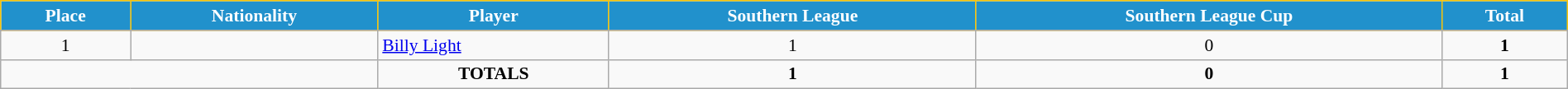<table class="wikitable" style="text-align:center; font-size:90%; width:100%;">
<tr>
<th style="background:#2191CC; color:white; border:1px solid #F7C408; text-align:center;">Place</th>
<th style="background:#2191CC; color:white; border:1px solid #F7C408; text-align:center;">Nationality</th>
<th style="background:#2191CC; color:white; border:1px solid #F7C408; text-align:center;">Player</th>
<th style="background:#2191CC; color:white; border:1px solid #F7C408; text-align:center;">Southern League</th>
<th style="background:#2191CC; color:white; border:1px solid #F7C408; text-align:center;">Southern League Cup</th>
<th style="background:#2191CC; color:white; border:1px solid #F7C408; text-align:center;">Total</th>
</tr>
<tr>
</tr>
<tr>
<td>1</td>
<td></td>
<td align="left"><a href='#'>Billy Light</a></td>
<td>1</td>
<td>0</td>
<td><strong>1</strong></td>
</tr>
<tr>
<td colspan="2"></td>
<td><strong>TOTALS</strong></td>
<td><strong>1</strong></td>
<td><strong>0</strong></td>
<td><strong>1</strong></td>
</tr>
</table>
